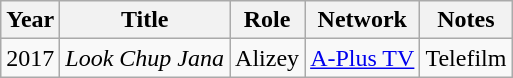<table class="wikitable sortable plainrowheaders">
<tr style="text-align:center;">
<th scope="col">Year</th>
<th scope="col">Title</th>
<th scope="col">Role</th>
<th scope="col">Network</th>
<th scope="col">Notes</th>
</tr>
<tr>
<td>2017</td>
<td><em>Look Chup Jana</em></td>
<td>Alizey</td>
<td><a href='#'>A-Plus TV</a></td>
<td>Telefilm</td>
</tr>
</table>
